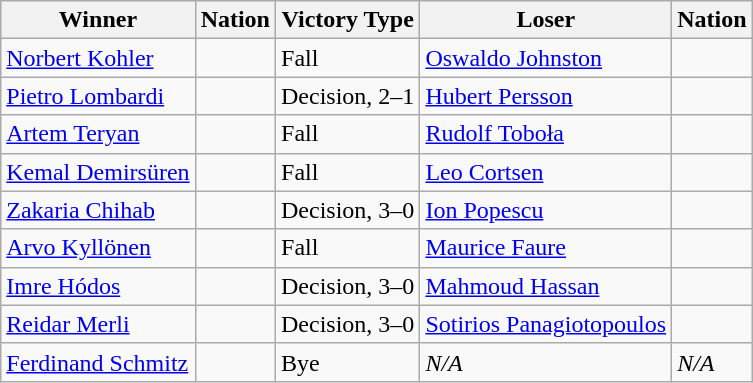<table class="wikitable sortable" style="text-align:left;">
<tr>
<th>Winner</th>
<th>Nation</th>
<th>Victory Type</th>
<th>Loser</th>
<th>Nation</th>
</tr>
<tr>
<td><a href='#'>Norbert Kohler</a></td>
<td></td>
<td>Fall</td>
<td><a href='#'>Oswaldo Johnston</a></td>
<td></td>
</tr>
<tr>
<td><a href='#'>Pietro Lombardi</a></td>
<td></td>
<td>Decision, 2–1</td>
<td><a href='#'>Hubert Persson</a></td>
<td></td>
</tr>
<tr>
<td><a href='#'>Artem Teryan</a></td>
<td></td>
<td>Fall</td>
<td><a href='#'>Rudolf Toboła</a></td>
<td></td>
</tr>
<tr>
<td><a href='#'>Kemal Demirsüren</a></td>
<td></td>
<td>Fall</td>
<td><a href='#'>Leo Cortsen</a></td>
<td></td>
</tr>
<tr>
<td><a href='#'>Zakaria Chihab</a></td>
<td></td>
<td>Decision, 3–0</td>
<td><a href='#'>Ion Popescu</a></td>
<td></td>
</tr>
<tr>
<td><a href='#'>Arvo Kyllönen</a></td>
<td></td>
<td>Fall</td>
<td><a href='#'>Maurice Faure</a></td>
<td></td>
</tr>
<tr>
<td><a href='#'>Imre Hódos</a></td>
<td></td>
<td>Decision, 3–0</td>
<td><a href='#'>Mahmoud Hassan</a></td>
<td></td>
</tr>
<tr>
<td><a href='#'>Reidar Merli</a></td>
<td></td>
<td>Decision, 3–0</td>
<td><a href='#'>Sotirios Panagiotopoulos</a></td>
<td></td>
</tr>
<tr>
<td><a href='#'>Ferdinand Schmitz</a></td>
<td></td>
<td>Bye</td>
<td><em>N/A</em></td>
<td><em>N/A</em></td>
</tr>
</table>
